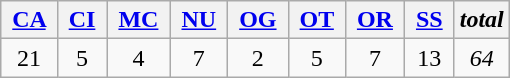<table class="wikitable" border="1">
<tr style="vertical-align:bottom;">
<th> <a href='#'>CA</a> </th>
<th> <a href='#'>CI</a> </th>
<th> <a href='#'>MC</a> </th>
<th> <a href='#'>NU</a> </th>
<th> <a href='#'>OG</a> </th>
<th> <a href='#'>OT</a> </th>
<th> <a href='#'>OR</a> </th>
<th> <a href='#'>SS</a> </th>
<th><em>total</em></th>
</tr>
<tr style="text-align:center;">
<td>21</td>
<td>5</td>
<td>4</td>
<td>7</td>
<td>2</td>
<td>5</td>
<td>7</td>
<td>13</td>
<td><em>64</em></td>
</tr>
</table>
